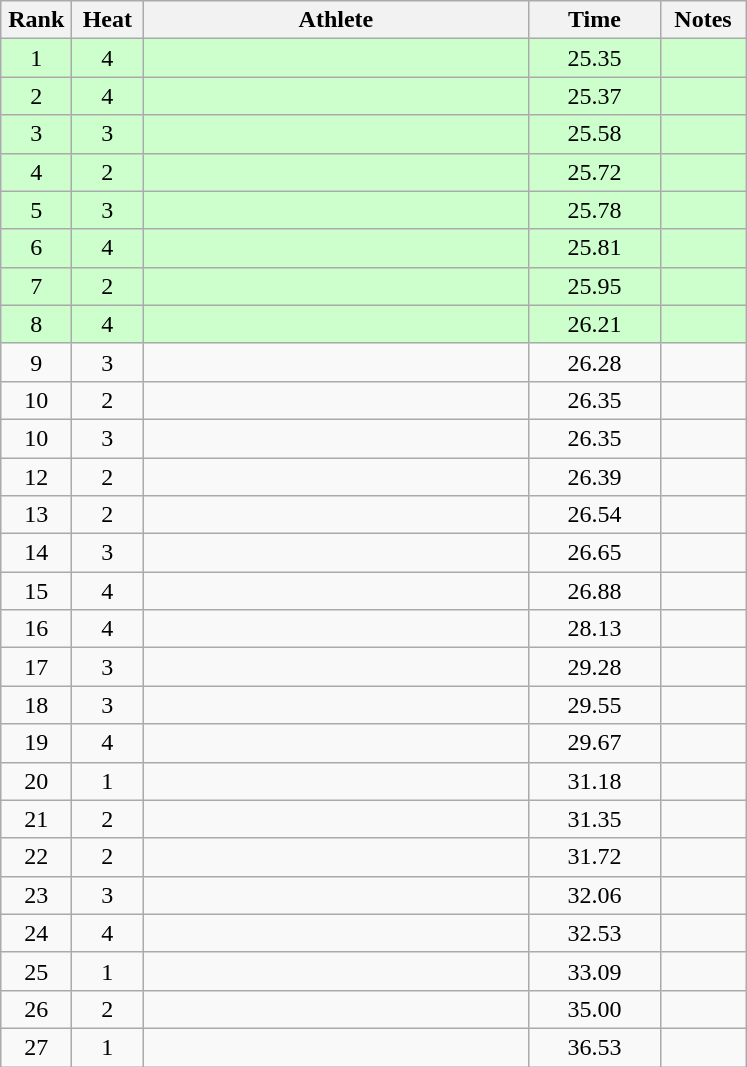<table class="wikitable" style="text-align:center">
<tr>
<th width=40>Rank</th>
<th width=40>Heat</th>
<th width=250>Athlete</th>
<th width=80>Time</th>
<th width=50>Notes</th>
</tr>
<tr bgcolor=ccffcc>
<td>1</td>
<td>4</td>
<td align=left></td>
<td>25.35</td>
<td></td>
</tr>
<tr bgcolor=ccffcc>
<td>2</td>
<td>4</td>
<td align=left></td>
<td>25.37</td>
<td></td>
</tr>
<tr bgcolor=ccffcc>
<td>3</td>
<td>3</td>
<td align=left></td>
<td>25.58</td>
<td></td>
</tr>
<tr bgcolor=ccffcc>
<td>4</td>
<td>2</td>
<td align=left></td>
<td>25.72</td>
<td></td>
</tr>
<tr bgcolor=ccffcc>
<td>5</td>
<td>3</td>
<td align=left></td>
<td>25.78</td>
<td></td>
</tr>
<tr bgcolor=ccffcc>
<td>6</td>
<td>4</td>
<td align=left></td>
<td>25.81</td>
<td></td>
</tr>
<tr bgcolor=ccffcc>
<td>7</td>
<td>2</td>
<td align=left></td>
<td>25.95</td>
<td></td>
</tr>
<tr bgcolor=ccffcc>
<td>8</td>
<td>4</td>
<td align=left></td>
<td>26.21</td>
<td></td>
</tr>
<tr>
<td>9</td>
<td>3</td>
<td align=left></td>
<td>26.28</td>
<td></td>
</tr>
<tr>
<td>10</td>
<td>2</td>
<td align=left></td>
<td>26.35</td>
<td></td>
</tr>
<tr>
<td>10</td>
<td>3</td>
<td align=left></td>
<td>26.35</td>
<td></td>
</tr>
<tr>
<td>12</td>
<td>2</td>
<td align=left></td>
<td>26.39</td>
<td></td>
</tr>
<tr>
<td>13</td>
<td>2</td>
<td align=left></td>
<td>26.54</td>
<td></td>
</tr>
<tr>
<td>14</td>
<td>3</td>
<td align=left></td>
<td>26.65</td>
<td></td>
</tr>
<tr>
<td>15</td>
<td>4</td>
<td align=left></td>
<td>26.88</td>
<td></td>
</tr>
<tr>
<td>16</td>
<td>4</td>
<td align=left></td>
<td>28.13</td>
<td></td>
</tr>
<tr>
<td>17</td>
<td>3</td>
<td align=left></td>
<td>29.28</td>
<td></td>
</tr>
<tr>
<td>18</td>
<td>3</td>
<td align=left></td>
<td>29.55</td>
<td></td>
</tr>
<tr>
<td>19</td>
<td>4</td>
<td align=left></td>
<td>29.67</td>
<td></td>
</tr>
<tr>
<td>20</td>
<td>1</td>
<td align=left></td>
<td>31.18</td>
<td></td>
</tr>
<tr>
<td>21</td>
<td>2</td>
<td align=left></td>
<td>31.35</td>
<td></td>
</tr>
<tr>
<td>22</td>
<td>2</td>
<td align=left></td>
<td>31.72</td>
<td></td>
</tr>
<tr>
<td>23</td>
<td>3</td>
<td align=left></td>
<td>32.06</td>
<td></td>
</tr>
<tr>
<td>24</td>
<td>4</td>
<td align=left></td>
<td>32.53</td>
<td></td>
</tr>
<tr>
<td>25</td>
<td>1</td>
<td align=left></td>
<td>33.09</td>
<td></td>
</tr>
<tr>
<td>26</td>
<td>2</td>
<td align=left></td>
<td>35.00</td>
<td></td>
</tr>
<tr>
<td>27</td>
<td>1</td>
<td align=left></td>
<td>36.53</td>
<td></td>
</tr>
</table>
